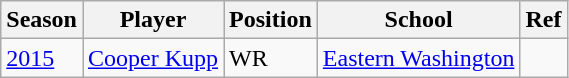<table class="wikitable">
<tr>
<th bgcolor="#e5e5e5">Season</th>
<th bgcolor="#e5e5e5">Player</th>
<th bgcolor="#e5e5e5">Position</th>
<th bgcolor="#e5e5e5">School</th>
<th bgcolor="#e5e5e5">Ref</th>
</tr>
<tr>
<td><a href='#'>2015</a></td>
<td><a href='#'>Cooper Kupp</a></td>
<td>WR</td>
<td><a href='#'>Eastern Washington</a></td>
<td></td>
</tr>
</table>
